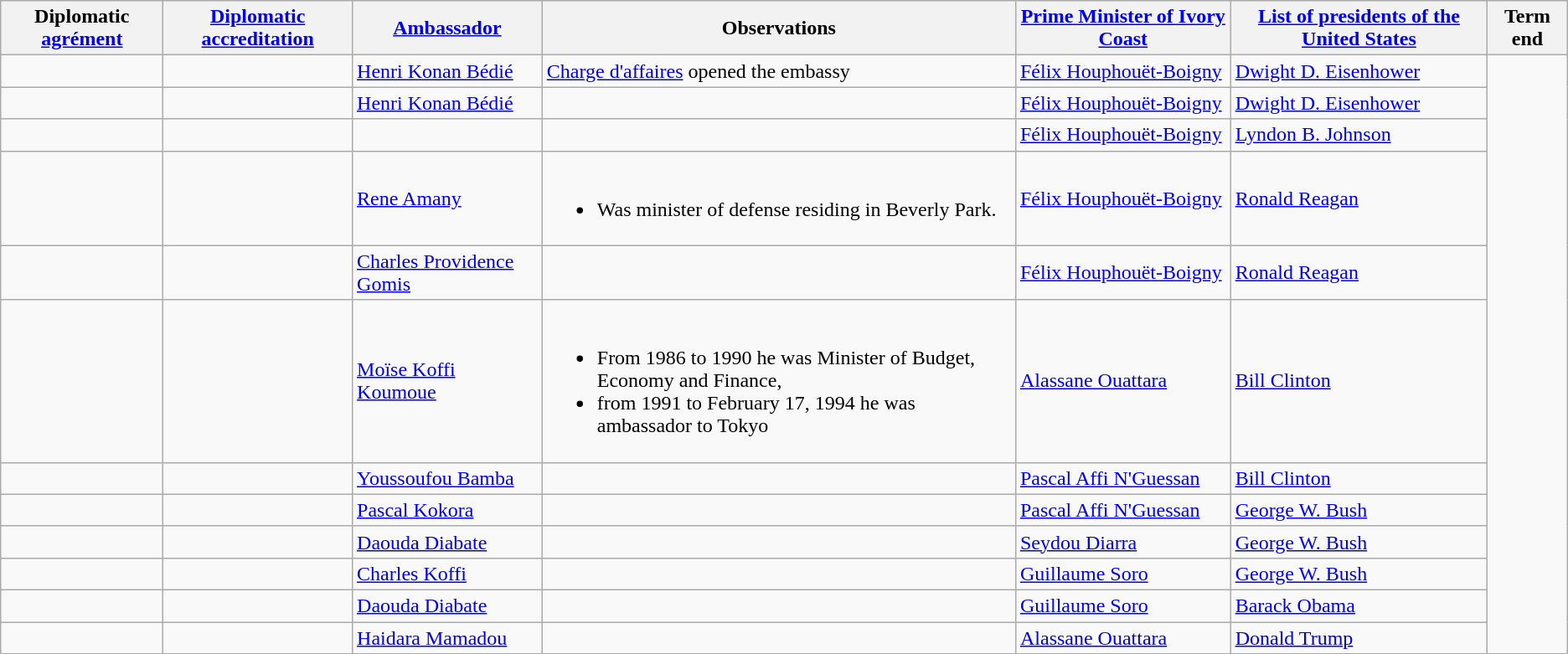<table class="wikitable sortable">
<tr>
<th>Diplomatic <a href='#'>agrément</a></th>
<th><a href='#'>Diplomatic accreditation</a></th>
<th><a href='#'>Ambassador</a></th>
<th>Observations</th>
<th><a href='#'>Prime Minister of Ivory Coast</a></th>
<th><a href='#'>List of presidents of the United States</a></th>
<th>Term end</th>
</tr>
<tr>
<td></td>
<td></td>
<td><a href='#'>Henri Konan Bédié</a></td>
<td><a href='#'>Charge d'affaires</a> opened the embassy</td>
<td><a href='#'>Félix Houphouët-Boigny</a></td>
<td><a href='#'>Dwight D. Eisenhower</a></td>
</tr>
<tr>
<td></td>
<td></td>
<td><a href='#'>Henri Konan Bédié</a></td>
<td></td>
<td><a href='#'>Félix Houphouët-Boigny</a></td>
<td><a href='#'>Dwight D. Eisenhower</a></td>
</tr>
<tr>
<td></td>
<td></td>
<td></td>
<td></td>
<td><a href='#'>Félix Houphouët-Boigny</a></td>
<td><a href='#'>Lyndon B. Johnson</a></td>
</tr>
<tr>
<td></td>
<td></td>
<td><a href='#'>Rene Amany</a></td>
<td><br><ul><li>Was minister of defense residing in Beverly Park.</li></ul></td>
<td><a href='#'>Félix Houphouët-Boigny</a></td>
<td><a href='#'>Ronald Reagan</a></td>
</tr>
<tr>
<td></td>
<td></td>
<td><a href='#'>Charles Providence Gomis</a></td>
<td></td>
<td><a href='#'>Félix Houphouët-Boigny</a></td>
<td><a href='#'>Ronald Reagan</a></td>
</tr>
<tr>
<td></td>
<td></td>
<td><a href='#'>Moïse Koffi Koumoue</a></td>
<td><br><ul><li>From 1986 to 1990 he was Minister of Budget, Economy and Finance,</li><li>from 1991 to February 17, 1994 he was ambassador to Tokyo</li></ul></td>
<td><a href='#'>Alassane Ouattara</a></td>
<td><a href='#'>Bill Clinton</a></td>
</tr>
<tr>
<td></td>
<td></td>
<td><a href='#'>Youssoufou Bamba</a></td>
<td></td>
<td><a href='#'>Pascal Affi N'Guessan</a></td>
<td><a href='#'>Bill Clinton</a></td>
</tr>
<tr>
<td></td>
<td></td>
<td><a href='#'>Pascal Kokora</a></td>
<td></td>
<td><a href='#'>Pascal Affi N'Guessan</a></td>
<td><a href='#'>George W. Bush</a></td>
</tr>
<tr>
<td></td>
<td></td>
<td><a href='#'>Daouda Diabate</a></td>
<td></td>
<td><a href='#'>Seydou Diarra</a></td>
<td><a href='#'>George W. Bush</a></td>
</tr>
<tr>
<td></td>
<td></td>
<td><a href='#'>Charles Koffi</a></td>
<td></td>
<td><a href='#'>Guillaume Soro</a></td>
<td><a href='#'>George W. Bush</a></td>
</tr>
<tr>
<td></td>
<td></td>
<td><a href='#'>Daouda Diabate</a></td>
<td></td>
<td><a href='#'>Guillaume Soro</a></td>
<td><a href='#'>Barack Obama</a></td>
</tr>
<tr>
<td></td>
<td></td>
<td><a href='#'>Haidara Mamadou</a></td>
<td></td>
<td><a href='#'>Alassane Ouattara</a></td>
<td><a href='#'>Donald Trump</a></td>
</tr>
</table>
